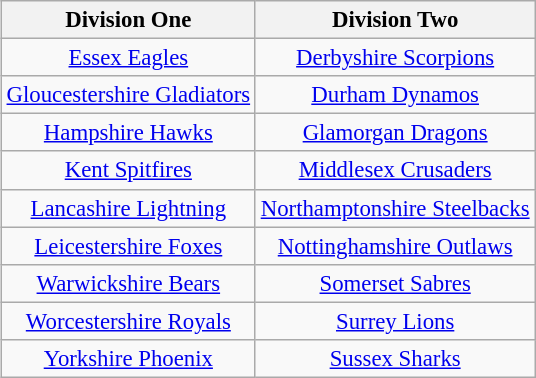<table>
<tr>
<td><br><table class="wikitable" style="font-size:95%; text-align: center;">
<tr>
<th>Division One</th>
<th>Division Two</th>
</tr>
<tr>
<td><a href='#'>Essex Eagles</a></td>
<td><a href='#'>Derbyshire Scorpions</a></td>
</tr>
<tr>
<td><a href='#'>Gloucestershire Gladiators</a></td>
<td><a href='#'>Durham Dynamos</a></td>
</tr>
<tr>
<td><a href='#'>Hampshire Hawks</a></td>
<td><a href='#'>Glamorgan Dragons</a></td>
</tr>
<tr>
<td><a href='#'>Kent Spitfires</a></td>
<td><a href='#'>Middlesex Crusaders</a></td>
</tr>
<tr>
<td><a href='#'>Lancashire Lightning</a></td>
<td><a href='#'>Northamptonshire Steelbacks</a></td>
</tr>
<tr>
<td><a href='#'>Leicestershire Foxes</a></td>
<td><a href='#'>Nottinghamshire Outlaws</a></td>
</tr>
<tr>
<td><a href='#'>Warwickshire Bears</a></td>
<td><a href='#'>Somerset Sabres</a></td>
</tr>
<tr>
<td><a href='#'>Worcestershire Royals</a></td>
<td><a href='#'>Surrey Lions</a></td>
</tr>
<tr>
<td><a href='#'>Yorkshire Phoenix</a></td>
<td><a href='#'>Sussex Sharks</a></td>
</tr>
</table>
</td>
</tr>
</table>
